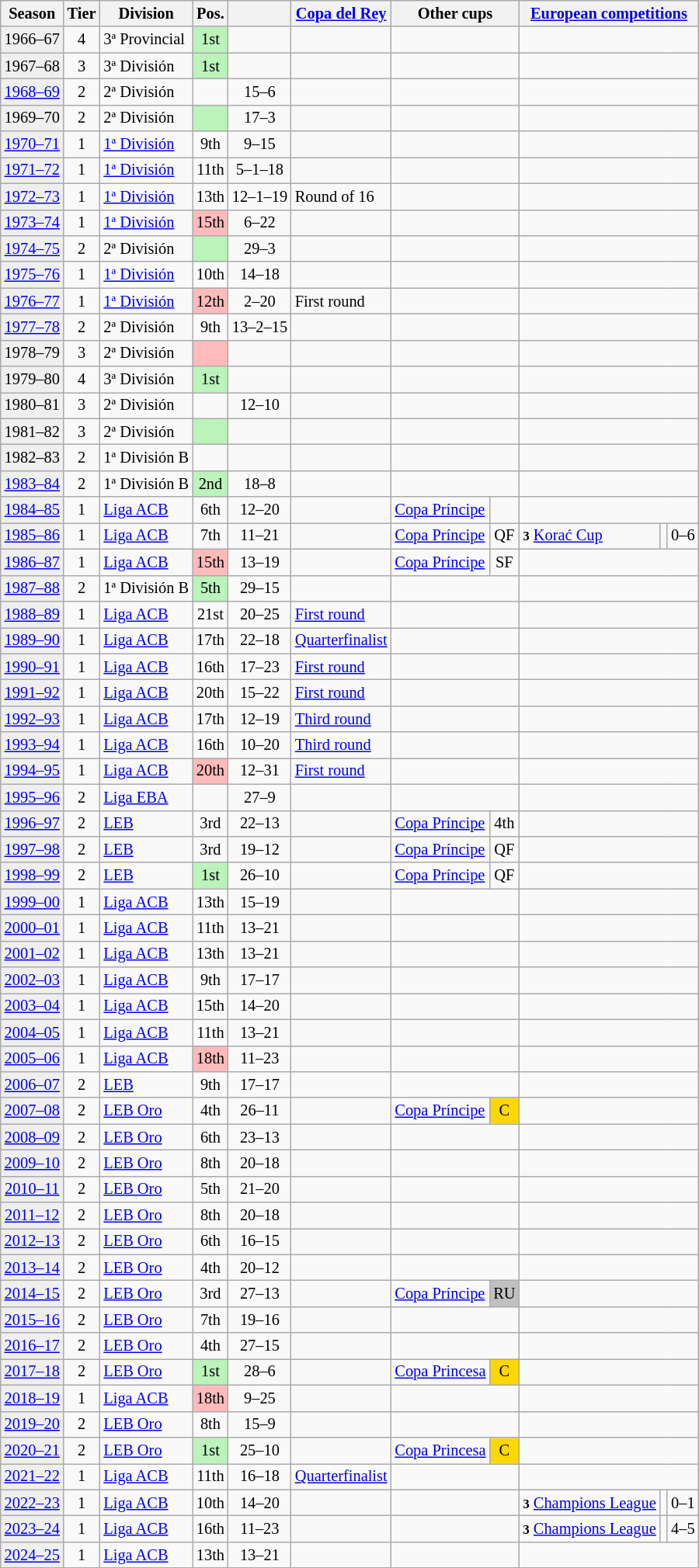<table class="wikitable" style="font-size:85%; text-align:center">
<tr>
<th>Season</th>
<th>Tier</th>
<th>Division</th>
<th>Pos.</th>
<th></th>
<th><a href='#'>Copa del Rey</a></th>
<th colspan=2>Other cups</th>
<th colspan=3><a href='#'>European competitions</a></th>
</tr>
<tr>
<td bgcolor=#efefef>1966–67</td>
<td>4</td>
<td align=left>3ª Provincial</td>
<td bgcolor=#BBF3BB>1st</td>
<td></td>
<td></td>
<td colspan=2></td>
<td colspan=3></td>
</tr>
<tr>
<td bgcolor=#efefef>1967–68</td>
<td>3</td>
<td align=left>3ª División</td>
<td bgcolor=#BBF3BB>1st</td>
<td></td>
<td></td>
<td colspan=2></td>
<td colspan=3></td>
</tr>
<tr>
<td bgcolor=#efefef><a href='#'>1968–69</a></td>
<td>2</td>
<td align=left>2ª División</td>
<td></td>
<td>15–6</td>
<td></td>
<td colspan=2></td>
<td colspan=3></td>
</tr>
<tr>
<td bgcolor=#efefef>1969–70</td>
<td>2</td>
<td align=left>2ª División</td>
<td bgcolor=#BBF3BB></td>
<td>17–3</td>
<td></td>
<td colspan=2></td>
<td colspan=3></td>
</tr>
<tr>
<td bgcolor=#efefef><a href='#'>1970–71</a></td>
<td>1</td>
<td align=left><a href='#'>1ª División</a></td>
<td>9th</td>
<td>9–15</td>
<td></td>
<td colspan=2></td>
<td colspan=3></td>
</tr>
<tr>
<td bgcolor=#efefef><a href='#'>1971–72</a></td>
<td>1</td>
<td align=left><a href='#'>1ª División</a></td>
<td>11th</td>
<td>5–1–18</td>
<td></td>
<td colspan=2></td>
<td colspan=3></td>
</tr>
<tr>
<td bgcolor=#efefef><a href='#'>1972–73</a></td>
<td>1</td>
<td align=left><a href='#'>1ª División</a></td>
<td>13th</td>
<td>12–1–19</td>
<td align=left>Round of 16</td>
<td colspan=2></td>
<td colspan=3></td>
</tr>
<tr>
<td bgcolor=#efefef><a href='#'>1973–74</a></td>
<td>1</td>
<td align=left><a href='#'>1ª División</a></td>
<td bgcolor=#FFBBBB>15th</td>
<td>6–22</td>
<td></td>
<td colspan=2></td>
<td colspan=3></td>
</tr>
<tr>
<td bgcolor=#efefef><a href='#'>1974–75</a></td>
<td>2</td>
<td align=left>2ª División</td>
<td bgcolor=#BBF3BB></td>
<td>29–3</td>
<td></td>
<td colspan=2></td>
<td colspan=3></td>
</tr>
<tr>
<td bgcolor=#efefef><a href='#'>1975–76</a></td>
<td>1</td>
<td align=left><a href='#'>1ª División</a></td>
<td>10th</td>
<td>14–18</td>
<td></td>
<td colspan=2></td>
<td colspan=3></td>
</tr>
<tr>
<td bgcolor=#efefef><a href='#'>1976–77</a></td>
<td>1</td>
<td align=left><a href='#'>1ª División</a></td>
<td bgcolor=#FFBBBB>12th</td>
<td>2–20</td>
<td align=left>First round</td>
<td colspan=2></td>
<td colspan=3></td>
</tr>
<tr>
<td bgcolor=#efefef><a href='#'>1977–78</a></td>
<td>2</td>
<td align=left>2ª División</td>
<td>9th</td>
<td>13–2–15</td>
<td></td>
<td colspan=2></td>
<td colspan=3></td>
</tr>
<tr>
<td bgcolor=#efefef>1978–79</td>
<td>3</td>
<td align=left>2ª División</td>
<td bgcolor=#FFBBBB></td>
<td></td>
<td></td>
<td colspan=2></td>
<td colspan=3></td>
</tr>
<tr>
<td bgcolor=#efefef>1979–80</td>
<td>4</td>
<td align=left>3ª División</td>
<td bgcolor=#BBF3BB>1st</td>
<td></td>
<td></td>
<td colspan=2></td>
<td colspan=3></td>
</tr>
<tr>
<td bgcolor=#efefef>1980–81</td>
<td>3</td>
<td align=left>2ª División</td>
<td></td>
<td>12–10</td>
<td></td>
<td colspan=2></td>
<td colspan=3></td>
</tr>
<tr>
<td bgcolor=#efefef>1981–82</td>
<td>3</td>
<td align=left>2ª División</td>
<td bgcolor=#BBF3BB></td>
<td></td>
<td></td>
<td colspan=2></td>
<td colspan=3></td>
</tr>
<tr>
<td bgcolor=#efefef>1982–83</td>
<td>2</td>
<td align=left>1ª División B</td>
<td></td>
<td></td>
<td></td>
<td colspan=2></td>
<td colspan=3></td>
</tr>
<tr>
<td bgcolor=#efefef><a href='#'>1983–84</a></td>
<td>2</td>
<td align=left>1ª División B</td>
<td bgcolor=#BBF3BB>2nd</td>
<td>18–8</td>
<td></td>
<td colspan=2></td>
<td colspan=3></td>
</tr>
<tr>
<td bgcolor=#efefef><a href='#'>1984–85</a></td>
<td>1</td>
<td align=left><a href='#'>Liga ACB</a></td>
<td>6th</td>
<td>12–20</td>
<td></td>
<td align=left><a href='#'>Copa Príncipe</a></td>
<td></td>
<td colspan=3></td>
</tr>
<tr>
<td bgcolor=#efefef><a href='#'>1985–86</a></td>
<td>1</td>
<td align=left><a href='#'>Liga ACB</a></td>
<td>7th</td>
<td>11–21</td>
<td></td>
<td align=left><a href='#'>Copa Príncipe</a></td>
<td>QF</td>
<td align=left><small><strong>3</strong></small> <a href='#'>Korać Cup</a></td>
<td></td>
<td>0–6</td>
</tr>
<tr>
<td bgcolor=#efefef><a href='#'>1986–87</a></td>
<td>1</td>
<td align=left><a href='#'>Liga ACB</a></td>
<td bgcolor=#FFBBBB>15th</td>
<td>13–19</td>
<td></td>
<td align=left><a href='#'>Copa Príncipe</a></td>
<td>SF</td>
<td colspan=3></td>
</tr>
<tr>
<td bgcolor=#efefef><a href='#'>1987–88</a></td>
<td>2</td>
<td align=left>1ª División B</td>
<td bgcolor=#BBF3BB>5th</td>
<td>29–15</td>
<td></td>
<td colspan=2></td>
<td colspan=3></td>
</tr>
<tr>
<td bgcolor=#efefef><a href='#'>1988–89</a></td>
<td>1</td>
<td align=left><a href='#'>Liga ACB</a></td>
<td>21st</td>
<td>20–25</td>
<td align=left><a href='#'>First round</a></td>
<td colspan=2></td>
<td colspan=3></td>
</tr>
<tr>
<td bgcolor=#efefef><a href='#'>1989–90</a></td>
<td>1</td>
<td align=left><a href='#'>Liga ACB</a></td>
<td>17th</td>
<td>22–18</td>
<td align=left><a href='#'>Quarterfinalist</a></td>
<td colspan=2></td>
<td colspan=3></td>
</tr>
<tr>
<td bgcolor=#efefef><a href='#'>1990–91</a></td>
<td>1</td>
<td align=left><a href='#'>Liga ACB</a></td>
<td>16th</td>
<td>17–23</td>
<td align=left><a href='#'>First round</a></td>
<td colspan=2></td>
<td colspan=3></td>
</tr>
<tr>
<td bgcolor=#efefef><a href='#'>1991–92</a></td>
<td>1</td>
<td align=left><a href='#'>Liga ACB</a></td>
<td>20th</td>
<td>15–22</td>
<td align=left><a href='#'>First round</a></td>
<td colspan=2></td>
<td colspan=3></td>
</tr>
<tr>
<td bgcolor=#efefef><a href='#'>1992–93</a></td>
<td>1</td>
<td align=left><a href='#'>Liga ACB</a></td>
<td>17th</td>
<td>12–19</td>
<td align=left><a href='#'>Third round</a></td>
<td colspan=2></td>
<td colspan=3></td>
</tr>
<tr>
<td bgcolor=#efefef><a href='#'>1993–94</a></td>
<td>1</td>
<td align=left><a href='#'>Liga ACB</a></td>
<td>16th</td>
<td>10–20</td>
<td align=left><a href='#'>Third round</a></td>
<td colspan=2></td>
<td colspan=3></td>
</tr>
<tr>
<td bgcolor=#efefef><a href='#'>1994–95</a></td>
<td>1</td>
<td align=left><a href='#'>Liga ACB</a></td>
<td bgcolor=#FFBBBB>20th</td>
<td>12–31</td>
<td align=left><a href='#'>First round</a></td>
<td colspan=2></td>
<td colspan=3></td>
</tr>
<tr>
<td bgcolor=#efefef><a href='#'>1995–96</a></td>
<td>2</td>
<td align=left><a href='#'>Liga EBA</a></td>
<td></td>
<td>27–9</td>
<td></td>
<td colspan=2></td>
<td colspan=3></td>
</tr>
<tr>
<td bgcolor=#efefef><a href='#'>1996–97</a></td>
<td>2</td>
<td align=left><a href='#'>LEB</a></td>
<td>3rd</td>
<td>22–13</td>
<td></td>
<td align=left><a href='#'>Copa Príncipe</a></td>
<td>4th</td>
<td colspan=3></td>
</tr>
<tr>
<td bgcolor=#efefef><a href='#'>1997–98</a></td>
<td>2</td>
<td align=left><a href='#'>LEB</a></td>
<td>3rd</td>
<td>19–12</td>
<td></td>
<td align=left><a href='#'>Copa Príncipe</a></td>
<td>QF</td>
<td colspan=3></td>
</tr>
<tr>
<td bgcolor=#efefef><a href='#'>1998–99</a></td>
<td>2</td>
<td align=left><a href='#'>LEB</a></td>
<td bgcolor=#BBF3BB>1st</td>
<td>26–10</td>
<td></td>
<td align=left><a href='#'>Copa Príncipe</a></td>
<td>QF</td>
<td colspan=3></td>
</tr>
<tr>
<td bgcolor=#efefef><a href='#'>1999–00</a></td>
<td>1</td>
<td align=left><a href='#'>Liga ACB</a></td>
<td>13th</td>
<td>15–19</td>
<td></td>
<td colspan=2></td>
<td colspan=3></td>
</tr>
<tr>
<td bgcolor=#efefef><a href='#'>2000–01</a></td>
<td>1</td>
<td align=left><a href='#'>Liga ACB</a></td>
<td>11th</td>
<td>13–21</td>
<td></td>
<td colspan=2></td>
<td colspan=3></td>
</tr>
<tr>
<td bgcolor=#efefef><a href='#'>2001–02</a></td>
<td>1</td>
<td align=left><a href='#'>Liga ACB</a></td>
<td>13th</td>
<td>13–21</td>
<td></td>
<td colspan=2></td>
<td colspan=3></td>
</tr>
<tr>
<td bgcolor=#efefef><a href='#'>2002–03</a></td>
<td>1</td>
<td align=left><a href='#'>Liga ACB</a></td>
<td>9th</td>
<td>17–17</td>
<td></td>
<td colspan=2></td>
<td colspan=3></td>
</tr>
<tr>
<td bgcolor=#efefef><a href='#'>2003–04</a></td>
<td>1</td>
<td align=left><a href='#'>Liga ACB</a></td>
<td>15th</td>
<td>14–20</td>
<td></td>
<td colspan=2></td>
<td colspan=3></td>
</tr>
<tr>
<td bgcolor=#efefef><a href='#'>2004–05</a></td>
<td>1</td>
<td align=left><a href='#'>Liga ACB</a></td>
<td>11th</td>
<td>13–21</td>
<td></td>
<td colspan=2></td>
<td colspan=3></td>
</tr>
<tr>
<td bgcolor=#efefef><a href='#'>2005–06</a></td>
<td>1</td>
<td align=left><a href='#'>Liga ACB</a></td>
<td bgcolor=#FFBBBB>18th</td>
<td>11–23</td>
<td></td>
<td colspan=2></td>
<td colspan=3></td>
</tr>
<tr>
<td bgcolor=#efefef><a href='#'>2006–07</a></td>
<td>2</td>
<td align=left><a href='#'>LEB</a></td>
<td>9th</td>
<td>17–17</td>
<td></td>
<td colspan=2></td>
<td colspan=3></td>
</tr>
<tr>
<td bgcolor=#efefef><a href='#'>2007–08</a></td>
<td>2</td>
<td align=left><a href='#'>LEB Oro</a></td>
<td>4th</td>
<td>26–11</td>
<td></td>
<td align=left><a href='#'>Copa Príncipe</a></td>
<td bgcolor=gold>C</td>
<td colspan=3></td>
</tr>
<tr>
<td bgcolor=#efefef><a href='#'>2008–09</a></td>
<td>2</td>
<td align=left><a href='#'>LEB Oro</a></td>
<td>6th</td>
<td>23–13</td>
<td></td>
<td colspan=2></td>
<td colspan=3></td>
</tr>
<tr>
<td bgcolor=#efefef><a href='#'>2009–10</a></td>
<td>2</td>
<td align=left><a href='#'>LEB Oro</a></td>
<td>8th</td>
<td>20–18</td>
<td></td>
<td colspan=2></td>
<td colspan=3></td>
</tr>
<tr>
<td bgcolor=#efefef><a href='#'>2010–11</a></td>
<td>2</td>
<td align=left><a href='#'>LEB Oro</a></td>
<td>5th</td>
<td>21–20</td>
<td></td>
<td colspan=2></td>
<td colspan=3></td>
</tr>
<tr>
<td bgcolor=#efefef><a href='#'>2011–12</a></td>
<td>2</td>
<td align=left><a href='#'>LEB Oro</a></td>
<td>8th</td>
<td>20–18</td>
<td></td>
<td colspan=2></td>
<td colspan=3></td>
</tr>
<tr>
<td bgcolor=#efefef><a href='#'>2012–13</a></td>
<td>2</td>
<td align=left><a href='#'>LEB Oro</a></td>
<td>6th</td>
<td>16–15</td>
<td></td>
<td colspan=2></td>
<td colspan=3></td>
</tr>
<tr>
<td bgcolor=#efefef><a href='#'>2013–14</a></td>
<td>2</td>
<td align=left><a href='#'>LEB Oro</a></td>
<td>4th</td>
<td>20–12</td>
<td></td>
<td colspan=2></td>
<td colspan=3></td>
</tr>
<tr>
<td bgcolor=#efefef><a href='#'>2014–15</a></td>
<td>2</td>
<td align=left><a href='#'>LEB Oro</a></td>
<td>3rd</td>
<td>27–13</td>
<td></td>
<td align=left><a href='#'>Copa Príncipe</a></td>
<td bgcolor=silver>RU</td>
<td colspan=3></td>
</tr>
<tr>
<td bgcolor=#efefef><a href='#'>2015–16</a></td>
<td>2</td>
<td align=left><a href='#'>LEB Oro</a></td>
<td>7th</td>
<td>19–16</td>
<td></td>
<td colspan=2></td>
<td colspan=3></td>
</tr>
<tr>
<td bgcolor=#efefef><a href='#'>2016–17</a></td>
<td>2</td>
<td align=left><a href='#'>LEB Oro</a></td>
<td>4th</td>
<td>27–15</td>
<td></td>
<td colspan=2></td>
<td colspan=3></td>
</tr>
<tr>
<td bgcolor=#efefef><a href='#'>2017–18</a></td>
<td>2</td>
<td align=left><a href='#'>LEB Oro</a></td>
<td bgcolor=#BBF3BB>1st</td>
<td>28–6</td>
<td></td>
<td align=left><a href='#'>Copa Princesa</a></td>
<td bgcolor=gold>C</td>
<td colspan=3></td>
</tr>
<tr>
<td bgcolor=#efefef><a href='#'>2018–19</a></td>
<td>1</td>
<td align=left><a href='#'>Liga ACB</a></td>
<td bgcolor=#FFBBBB>18th</td>
<td>9–25</td>
<td></td>
<td colspan=2></td>
<td colspan=3></td>
</tr>
<tr>
<td bgcolor=#efefef><a href='#'>2019–20</a></td>
<td>2</td>
<td align=left><a href='#'>LEB Oro</a></td>
<td>8th</td>
<td>15–9</td>
<td></td>
<td colspan=2></td>
<td colspan=3></td>
</tr>
<tr>
<td bgcolor=#efefef><a href='#'>2020–21</a></td>
<td>2</td>
<td align=left><a href='#'>LEB Oro</a></td>
<td bgcolor=#BBF3BB>1st</td>
<td>25–10</td>
<td></td>
<td align=left><a href='#'>Copa Princesa</a></td>
<td bgcolor=gold>C</td>
<td colspan=3></td>
</tr>
<tr>
<td bgcolor=#efefef><a href='#'>2021–22</a></td>
<td>1</td>
<td align=left><a href='#'>Liga ACB</a></td>
<td>11th</td>
<td>16–18</td>
<td align=left><a href='#'>Quarterfinalist</a></td>
<td colspan=2></td>
<td colspan=3></td>
</tr>
<tr>
<td bgcolor=#efefef><a href='#'>2022–23</a></td>
<td>1</td>
<td align=left><a href='#'>Liga ACB</a></td>
<td>10th</td>
<td>14–20</td>
<td></td>
<td colspan=2></td>
<td align=left><small><strong>3</strong></small> <a href='#'>Champions League</a></td>
<td></td>
<td>0–1</td>
</tr>
<tr>
<td bgcolor=#efefef><a href='#'>2023–24</a></td>
<td>1</td>
<td align=left><a href='#'>Liga ACB</a></td>
<td>16th</td>
<td>11–23</td>
<td></td>
<td colspan=2></td>
<td align=left><small><strong>3</strong></small> <a href='#'>Champions League</a></td>
<td></td>
<td>4–5</td>
</tr>
<tr>
<td bgcolor=#efefef><a href='#'>2024–25</a></td>
<td>1</td>
<td align=left><a href='#'>Liga ACB</a></td>
<td>13th</td>
<td>13–21</td>
<td></td>
<td colspan=2></td>
<td colspan=3></td>
</tr>
<tr>
</tr>
</table>
